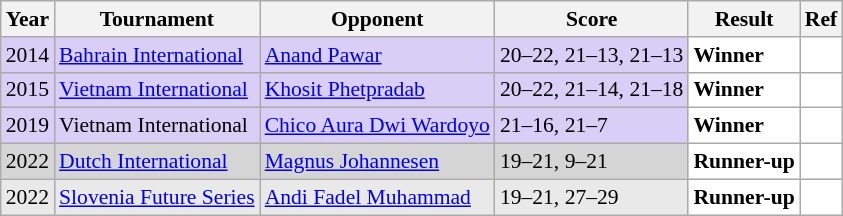<table class="sortable wikitable" style="font-size: 90%">
<tr>
<th>Year</th>
<th>Tournament</th>
<th>Opponent</th>
<th>Score</th>
<th>Result</th>
<th>Ref</th>
</tr>
<tr style="background:#D8CEF6">
<td align="center">2014</td>
<td align="left"><a href='#'>Bahrain International</a></td>
<td align="left"> <a href='#'>Anand Pawar</a></td>
<td align="left">20–22, 21–13, 21–13</td>
<td style="text-align:left; background:white"> <strong>Winner</strong></td>
<td style="text-align:center; background:white"></td>
</tr>
<tr style="background:#D8CEF6">
<td align="center">2015</td>
<td align="left"><a href='#'>Vietnam International</a></td>
<td align="left"> <a href='#'>Khosit Phetpradab</a></td>
<td align="left">20–22, 21–14, 21–18</td>
<td style="text-align:left; background:white"> <strong>Winner</strong></td>
<td style="text-align:center; background:white"></td>
</tr>
<tr style="background:#D8CEF6">
<td align="center">2019</td>
<td align="left">Vietnam International</td>
<td align="left"> <a href='#'>Chico Aura Dwi Wardoyo</a></td>
<td align="left">21–16, 21–7</td>
<td style="text-align:left; background:white"> <strong>Winner</strong></td>
<td style="text-align:center; background:white"></td>
</tr>
<tr style="background:#D5D5D5">
<td align="center">2022</td>
<td align="left"><a href='#'>Dutch International</a></td>
<td align="left"> <a href='#'>Magnus Johannesen</a></td>
<td align="left">19–21, 9–21</td>
<td style="text-align:left; background:white"> <strong>Runner-up</strong></td>
<td style="text-align:center; background:white"></td>
</tr>
<tr style="background:#E9E9E9">
<td align="center">2022</td>
<td align="left"><a href='#'>Slovenia Future Series</a></td>
<td align="left"> <a href='#'>Andi Fadel Muhammad</a></td>
<td align="left">19–21, 27–29</td>
<td style="text-align:left; background:white"> <strong>Runner-up</strong></td>
<td style="text-align:center; background:white"></td>
</tr>
</table>
